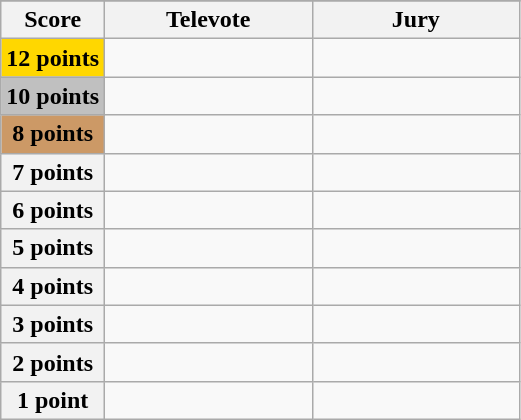<table class="wikitable">
<tr>
</tr>
<tr>
<th scope="col" width="20%">Score</th>
<th scope="col" width="40%">Televote</th>
<th scope="col" width="40%">Jury</th>
</tr>
<tr>
<th scope="row" style="background:gold">12 points</th>
<td></td>
<td></td>
</tr>
<tr>
<th scope="row" style="background:silver">10 points</th>
<td></td>
<td></td>
</tr>
<tr>
<th scope="row" style="background:#CC9966">8 points</th>
<td></td>
<td></td>
</tr>
<tr>
<th scope="row">7 points</th>
<td></td>
<td></td>
</tr>
<tr>
<th scope="row">6 points</th>
<td></td>
<td></td>
</tr>
<tr>
<th scope="row">5 points</th>
<td></td>
<td></td>
</tr>
<tr>
<th scope="row">4 points</th>
<td></td>
<td></td>
</tr>
<tr>
<th scope="row">3 points</th>
<td></td>
<td></td>
</tr>
<tr>
<th scope="row">2 points</th>
<td></td>
<td></td>
</tr>
<tr>
<th scope="row">1 point</th>
<td></td>
<td></td>
</tr>
</table>
